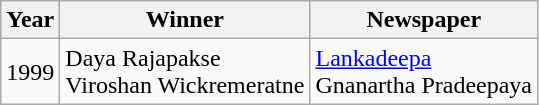<table class="wikitable sortable mw-collapsible mw-collapsed">
<tr>
<th>Year</th>
<th>Winner</th>
<th>Newspaper</th>
</tr>
<tr>
<td>1999</td>
<td>Daya Rajapakse<br>Viroshan Wickremeratne</td>
<td><a href='#'>Lankadeepa</a><br>Gnanartha Pradeepaya</td>
</tr>
</table>
